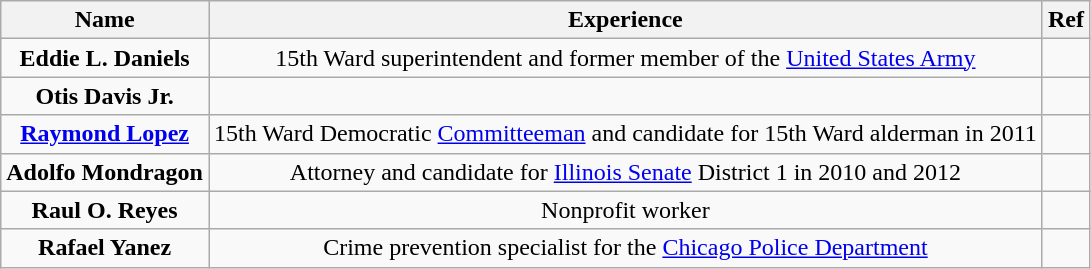<table class="wikitable" style="text-align:center">
<tr>
<th>Name</th>
<th>Experience</th>
<th>Ref</th>
</tr>
<tr>
<td><strong>Eddie L. Daniels</strong></td>
<td>15th Ward superintendent and former member of the <a href='#'>United States Army</a></td>
<td></td>
</tr>
<tr>
<td><strong>Otis Davis Jr.</strong></td>
<td></td>
<td></td>
</tr>
<tr>
<td><strong><a href='#'>Raymond Lopez</a></strong></td>
<td>15th Ward Democratic <a href='#'>Committeeman</a> and candidate for 15th Ward alderman in 2011</td>
<td></td>
</tr>
<tr>
<td><strong>Adolfo Mondragon</strong></td>
<td>Attorney and candidate for <a href='#'>Illinois Senate</a> District 1 in 2010 and 2012</td>
<td></td>
</tr>
<tr>
<td><strong>Raul O. Reyes</strong></td>
<td>Nonprofit worker</td>
<td></td>
</tr>
<tr>
<td><strong>Rafael Yanez</strong></td>
<td>Crime prevention specialist for the <a href='#'>Chicago Police Department</a></td>
<td></td>
</tr>
</table>
